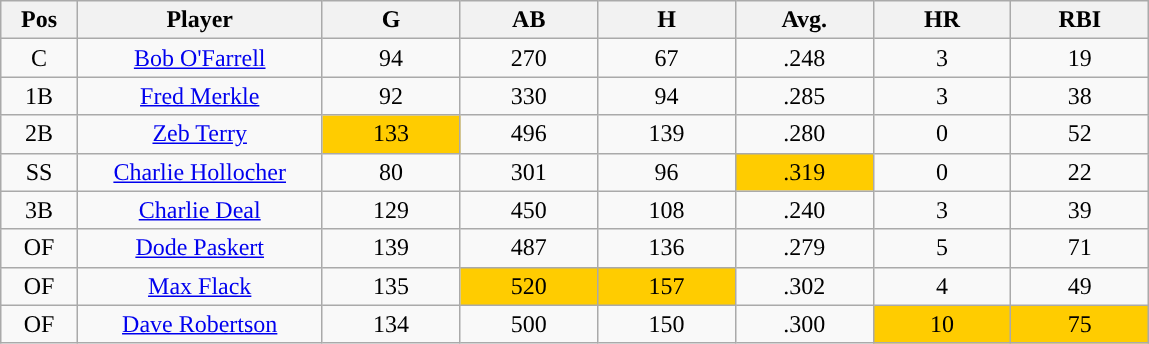<table class="wikitable sortable">
<tr>
<th bgcolor="#DDDDFF" width="5%">Pos</th>
<th bgcolor="#DDDDFF" width="16%">Player</th>
<th bgcolor="#DDDDFF" width="9%">G</th>
<th bgcolor="#DDDDFF" width="9%">AB</th>
<th bgcolor="#DDDDFF" width="9%">H</th>
<th bgcolor="#DDDDFF" width="9%">Avg.</th>
<th bgcolor="#DDDDFF" width="9%">HR</th>
<th bgcolor="#DDDDFF" width="9%">RBI</th>
</tr>
<tr align="center">
<td>C</td>
<td><a href='#'>Bob O'Farrell</a></td>
<td>94</td>
<td>270</td>
<td>67</td>
<td>.248</td>
<td>3</td>
<td>19</td>
</tr>
<tr align=center>
<td>1B</td>
<td><a href='#'>Fred Merkle</a></td>
<td>92</td>
<td>330</td>
<td>94</td>
<td>.285</td>
<td>3</td>
<td>38</td>
</tr>
<tr align=center>
<td>2B</td>
<td><a href='#'>Zeb Terry</a></td>
<td style="background:#fc0;">133</td>
<td>496</td>
<td>139</td>
<td>.280</td>
<td>0</td>
<td>52</td>
</tr>
<tr align=center>
<td>SS</td>
<td><a href='#'>Charlie Hollocher</a></td>
<td>80</td>
<td>301</td>
<td>96</td>
<td style="background:#fc0;">.319</td>
<td>0</td>
<td>22</td>
</tr>
<tr align=center>
<td>3B</td>
<td><a href='#'>Charlie Deal</a></td>
<td>129</td>
<td>450</td>
<td>108</td>
<td>.240</td>
<td>3</td>
<td>39</td>
</tr>
<tr align=center>
<td>OF</td>
<td><a href='#'>Dode Paskert</a></td>
<td>139</td>
<td>487</td>
<td>136</td>
<td>.279</td>
<td>5</td>
<td>71</td>
</tr>
<tr align=center>
<td>OF</td>
<td><a href='#'>Max Flack</a></td>
<td>135</td>
<td style="background:#fc0;">520</td>
<td style="background:#fc0;">157</td>
<td>.302</td>
<td>4</td>
<td>49</td>
</tr>
<tr align=center>
<td>OF</td>
<td><a href='#'>Dave Robertson</a></td>
<td>134</td>
<td>500</td>
<td>150</td>
<td>.300</td>
<td style="background:#fc0;">10</td>
<td style="background:#fc0;">75</td>
</tr>
</table>
